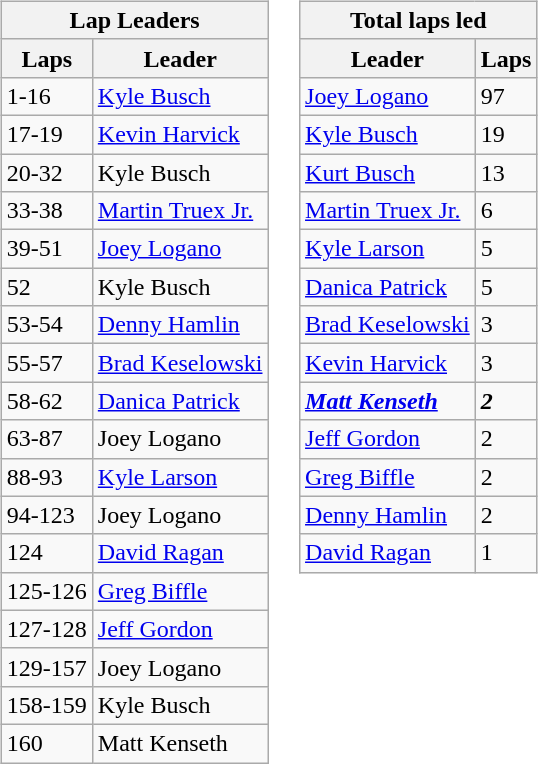<table>
<tr>
<td><br><table class="wikitable">
<tr>
<th colspan="4">Lap Leaders</th>
</tr>
<tr>
<th>Laps</th>
<th>Leader</th>
</tr>
<tr>
<td>1-16</td>
<td><a href='#'>Kyle Busch</a></td>
</tr>
<tr>
<td>17-19</td>
<td><a href='#'>Kevin Harvick</a></td>
</tr>
<tr>
<td>20-32</td>
<td>Kyle Busch</td>
</tr>
<tr>
<td>33-38</td>
<td><a href='#'>Martin Truex Jr.</a></td>
</tr>
<tr>
<td>39-51</td>
<td><a href='#'>Joey Logano</a></td>
</tr>
<tr>
<td>52</td>
<td>Kyle Busch</td>
</tr>
<tr>
<td>53-54</td>
<td><a href='#'>Denny Hamlin</a></td>
</tr>
<tr>
<td>55-57</td>
<td><a href='#'>Brad Keselowski</a></td>
</tr>
<tr>
<td>58-62</td>
<td><a href='#'>Danica Patrick</a></td>
</tr>
<tr>
<td>63-87</td>
<td>Joey Logano</td>
</tr>
<tr>
<td>88-93</td>
<td><a href='#'>Kyle Larson</a></td>
</tr>
<tr>
<td>94-123</td>
<td>Joey Logano</td>
</tr>
<tr>
<td>124</td>
<td><a href='#'>David Ragan</a></td>
</tr>
<tr>
<td>125-126</td>
<td><a href='#'>Greg Biffle</a></td>
</tr>
<tr>
<td>127-128</td>
<td><a href='#'>Jeff Gordon</a></td>
</tr>
<tr>
<td>129-157</td>
<td>Joey Logano</td>
</tr>
<tr>
<td>158-159</td>
<td>Kyle Busch</td>
</tr>
<tr>
<td>160</td>
<td>Matt Kenseth</td>
</tr>
</table>
</td>
<td valign="top"><br><table class="wikitable">
<tr>
<th colspan="2">Total laps led</th>
</tr>
<tr>
<th>Leader</th>
<th>Laps</th>
</tr>
<tr>
<td><a href='#'>Joey Logano</a></td>
<td>97</td>
</tr>
<tr>
<td><a href='#'>Kyle Busch</a></td>
<td>19</td>
</tr>
<tr>
<td><a href='#'>Kurt Busch</a></td>
<td>13</td>
</tr>
<tr>
<td><a href='#'>Martin Truex Jr.</a></td>
<td>6</td>
</tr>
<tr>
<td><a href='#'>Kyle Larson</a></td>
<td>5</td>
</tr>
<tr>
<td><a href='#'>Danica Patrick</a></td>
<td>5</td>
</tr>
<tr>
<td><a href='#'>Brad Keselowski</a></td>
<td>3</td>
</tr>
<tr>
<td><a href='#'>Kevin Harvick</a></td>
<td>3</td>
</tr>
<tr>
<td><strong><em><a href='#'>Matt Kenseth</a></em></strong></td>
<td><strong><em>2</em></strong></td>
</tr>
<tr>
<td><a href='#'>Jeff Gordon</a></td>
<td>2</td>
</tr>
<tr>
<td><a href='#'>Greg Biffle</a></td>
<td>2</td>
</tr>
<tr>
<td><a href='#'>Denny Hamlin</a></td>
<td>2</td>
</tr>
<tr>
<td><a href='#'>David Ragan</a></td>
<td>1</td>
</tr>
</table>
</td>
</tr>
</table>
